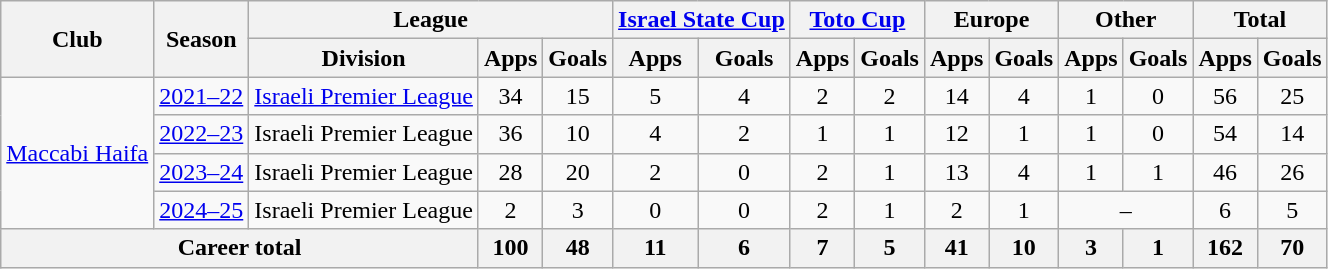<table class="wikitable" style="text-align:center">
<tr>
<th rowspan="2">Club</th>
<th rowspan="2">Season</th>
<th colspan="3">League</th>
<th colspan="2"><a href='#'>Israel State Cup</a></th>
<th colspan="2"><a href='#'>Toto Cup</a></th>
<th colspan="2">Europe</th>
<th colspan="2">Other</th>
<th colspan="2">Total</th>
</tr>
<tr>
<th>Division</th>
<th>Apps</th>
<th>Goals</th>
<th>Apps</th>
<th>Goals</th>
<th>Apps</th>
<th>Goals</th>
<th>Apps</th>
<th>Goals</th>
<th>Apps</th>
<th>Goals</th>
<th>Apps</th>
<th>Goals</th>
</tr>
<tr>
<td rowspan="4"><a href='#'>Maccabi Haifa</a></td>
<td><a href='#'>2021–22</a></td>
<td><a href='#'>Israeli Premier League</a></td>
<td>34</td>
<td>15</td>
<td>5</td>
<td>4</td>
<td>2</td>
<td>2</td>
<td>14</td>
<td>4</td>
<td>1</td>
<td>0</td>
<td>56</td>
<td>25</td>
</tr>
<tr>
<td><a href='#'>2022–23</a></td>
<td>Israeli Premier League</td>
<td>36</td>
<td>10</td>
<td>4</td>
<td>2</td>
<td>1</td>
<td>1</td>
<td>12</td>
<td>1</td>
<td>1</td>
<td>0</td>
<td>54</td>
<td>14</td>
</tr>
<tr>
<td><a href='#'>2023–24</a></td>
<td>Israeli Premier League</td>
<td>28</td>
<td>20</td>
<td>2</td>
<td>0</td>
<td>2</td>
<td>1</td>
<td>13</td>
<td>4</td>
<td>1</td>
<td>1</td>
<td>46</td>
<td>26</td>
</tr>
<tr>
<td><a href='#'>2024–25</a></td>
<td>Israeli Premier League</td>
<td>2</td>
<td>3</td>
<td>0</td>
<td>0</td>
<td>2</td>
<td>1</td>
<td>2</td>
<td>1</td>
<td colspan="2">–</td>
<td>6</td>
<td>5</td>
</tr>
<tr>
<th colspan="3">Career total</th>
<th>100</th>
<th>48</th>
<th>11</th>
<th>6</th>
<th>7</th>
<th>5</th>
<th>41</th>
<th>10</th>
<th>3</th>
<th>1</th>
<th>162</th>
<th>70</th>
</tr>
</table>
